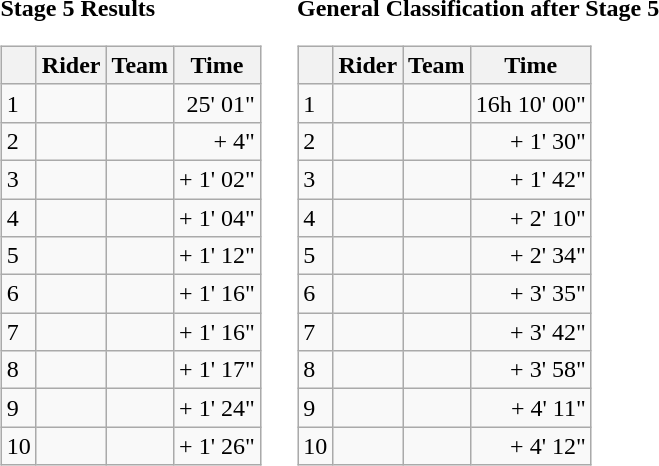<table>
<tr>
<td><strong>Stage 5 Results</strong><br><table class="wikitable">
<tr>
<th></th>
<th>Rider</th>
<th>Team</th>
<th>Time</th>
</tr>
<tr>
<td>1</td>
<td> </td>
<td></td>
<td style="text-align:right;">25' 01"</td>
</tr>
<tr>
<td>2</td>
<td></td>
<td></td>
<td style="text-align:right;">+ 4"</td>
</tr>
<tr>
<td>3</td>
<td></td>
<td></td>
<td style="text-align:right;">+ 1' 02"</td>
</tr>
<tr>
<td>4</td>
<td></td>
<td></td>
<td style="text-align:right;">+ 1' 04"</td>
</tr>
<tr>
<td>5</td>
<td></td>
<td></td>
<td style="text-align:right;">+ 1' 12"</td>
</tr>
<tr>
<td>6</td>
<td></td>
<td></td>
<td style="text-align:right;">+ 1' 16"</td>
</tr>
<tr>
<td>7</td>
<td></td>
<td></td>
<td style="text-align:right;">+ 1' 16"</td>
</tr>
<tr>
<td>8</td>
<td> </td>
<td></td>
<td style="text-align:right;">+ 1' 17"</td>
</tr>
<tr>
<td>9</td>
<td></td>
<td></td>
<td style="text-align:right;">+ 1' 24"</td>
</tr>
<tr>
<td>10</td>
<td></td>
<td></td>
<td style="text-align:right;">+ 1' 26"</td>
</tr>
</table>
</td>
<td></td>
<td><strong>General Classification after Stage 5</strong><br><table class="wikitable">
<tr>
<th></th>
<th>Rider</th>
<th>Team</th>
<th>Time</th>
</tr>
<tr>
<td>1</td>
<td></td>
<td></td>
<td style="text-align:right;">16h 10' 00"</td>
</tr>
<tr>
<td>2</td>
<td></td>
<td></td>
<td style="text-align:right;">+ 1' 30"</td>
</tr>
<tr>
<td>3</td>
<td></td>
<td></td>
<td style="text-align:right;">+ 1' 42"</td>
</tr>
<tr>
<td>4</td>
<td></td>
<td></td>
<td style="text-align:right;">+ 2' 10"</td>
</tr>
<tr>
<td>5</td>
<td> </td>
<td></td>
<td style="text-align:right;">+ 2' 34"</td>
</tr>
<tr>
<td>6</td>
<td></td>
<td></td>
<td style="text-align:right;">+ 3' 35"</td>
</tr>
<tr>
<td>7</td>
<td></td>
<td></td>
<td style="text-align:right;">+ 3' 42"</td>
</tr>
<tr>
<td>8</td>
<td></td>
<td></td>
<td style="text-align:right;">+ 3' 58"</td>
</tr>
<tr>
<td>9</td>
<td></td>
<td></td>
<td style="text-align:right;">+ 4' 11"</td>
</tr>
<tr>
<td>10</td>
<td></td>
<td></td>
<td style="text-align:right;">+ 4' 12"</td>
</tr>
</table>
</td>
</tr>
</table>
